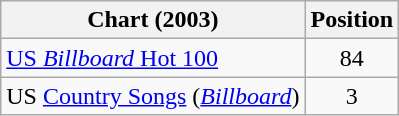<table class="wikitable sortable">
<tr>
<th scope="col">Chart (2003)</th>
<th scope="col">Position</th>
</tr>
<tr>
<td><a href='#'>US <em>Billboard</em> Hot 100</a></td>
<td align="center">84</td>
</tr>
<tr>
<td>US <a href='#'>Country Songs</a> (<em><a href='#'>Billboard</a></em>)</td>
<td align="center">3</td>
</tr>
</table>
